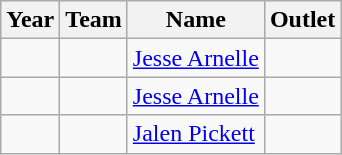<table class="wikitable">
<tr>
<th>Year</th>
<th>Team</th>
<th>Name</th>
<th>Outlet</th>
</tr>
<tr>
<td></td>
<td></td>
<td><a href='#'>Jesse Arnelle</a></td>
<td></td>
</tr>
<tr>
<td></td>
<td></td>
<td><a href='#'>Jesse Arnelle</a></td>
<td></td>
</tr>
<tr>
<td></td>
<td></td>
<td><a href='#'>Jalen Pickett</a></td>
<td></td>
</tr>
</table>
